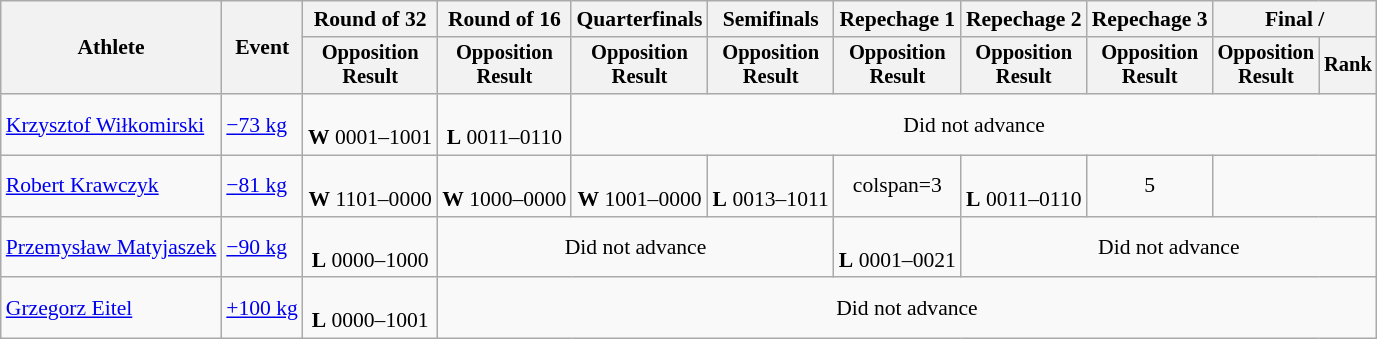<table class="wikitable" style="font-size:90%">
<tr>
<th rowspan="2">Athlete</th>
<th rowspan="2">Event</th>
<th>Round of 32</th>
<th>Round of 16</th>
<th>Quarterfinals</th>
<th>Semifinals</th>
<th>Repechage 1</th>
<th>Repechage 2</th>
<th>Repechage 3</th>
<th colspan=2>Final / </th>
</tr>
<tr style="font-size:95%">
<th>Opposition<br>Result</th>
<th>Opposition<br>Result</th>
<th>Opposition<br>Result</th>
<th>Opposition<br>Result</th>
<th>Opposition<br>Result</th>
<th>Opposition<br>Result</th>
<th>Opposition<br>Result</th>
<th>Opposition<br>Result</th>
<th>Rank</th>
</tr>
<tr align=center>
<td align=left><a href='#'>Krzysztof Wiłkomirski</a></td>
<td align=left><a href='#'>−73 kg</a></td>
<td><br><strong>W</strong> 0001–1001</td>
<td><br><strong>L</strong> 0011–0110</td>
<td colspan=7>Did not advance</td>
</tr>
<tr align=center>
<td align=left><a href='#'>Robert Krawczyk</a></td>
<td align=left><a href='#'>−81 kg</a></td>
<td><br><strong>W</strong> 1101–0000</td>
<td><br><strong>W</strong> 1000–0000</td>
<td><br><strong>W</strong> 1001–0000</td>
<td><br><strong>L</strong> 0013–1011</td>
<td>colspan=3 </td>
<td><br><strong>L</strong> 0011–0110</td>
<td>5</td>
</tr>
<tr align=center>
<td align=left><a href='#'>Przemysław Matyjaszek</a></td>
<td align=left><a href='#'>−90 kg</a></td>
<td><br><strong>L</strong> 0000–1000</td>
<td colspan=3>Did not advance</td>
<td><br><strong>L</strong> 0001–0021</td>
<td colspan=4>Did not advance</td>
</tr>
<tr align=center>
<td align=left><a href='#'>Grzegorz Eitel</a></td>
<td align=left><a href='#'>+100 kg</a></td>
<td><br><strong>L</strong> 0000–1001</td>
<td colspan=8>Did not advance</td>
</tr>
</table>
